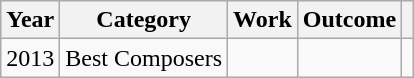<table class="wikitable plainrowheaders" style="text-align:center;">
<tr>
<th>Year</th>
<th>Category</th>
<th>Work</th>
<th>Outcome</th>
<th></th>
</tr>
<tr>
<td>2013</td>
<td>Best Composers</td>
<td></td>
<td></td>
<td></td>
</tr>
</table>
